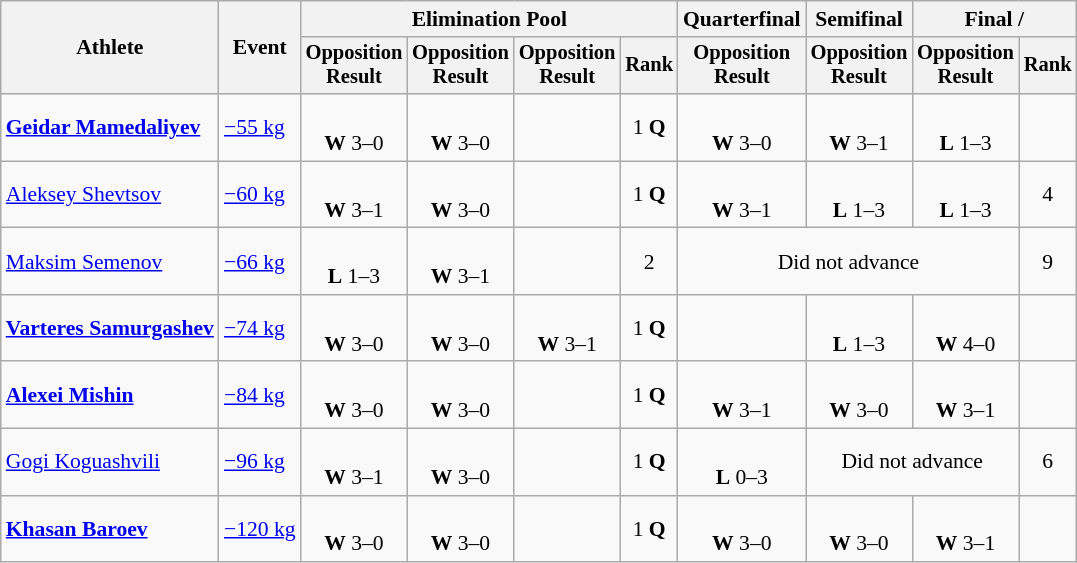<table class="wikitable" style="font-size:90%">
<tr>
<th rowspan="2">Athlete</th>
<th rowspan="2">Event</th>
<th colspan=4>Elimination Pool</th>
<th>Quarterfinal</th>
<th>Semifinal</th>
<th colspan=2>Final / </th>
</tr>
<tr style="font-size: 95%">
<th>Opposition<br>Result</th>
<th>Opposition<br>Result</th>
<th>Opposition<br>Result</th>
<th>Rank</th>
<th>Opposition<br>Result</th>
<th>Opposition<br>Result</th>
<th>Opposition<br>Result</th>
<th>Rank</th>
</tr>
<tr align=center>
<td align=left><strong><a href='#'>Geidar Mamedaliyev</a></strong></td>
<td align=left><a href='#'>−55 kg</a></td>
<td><br><strong>W</strong> 3–0 <sup></sup></td>
<td><br><strong>W</strong> 3–0 <sup></sup></td>
<td></td>
<td>1 <strong>Q</strong></td>
<td><br><strong>W</strong> 3–0 <sup></sup></td>
<td><br><strong>W</strong> 3–1 <sup></sup></td>
<td><br><strong>L</strong> 1–3 <sup></sup></td>
<td></td>
</tr>
<tr align=center>
<td align=left><a href='#'>Aleksey Shevtsov</a></td>
<td align=left><a href='#'>−60 kg</a></td>
<td><br><strong>W</strong> 3–1 <sup></sup></td>
<td><br><strong>W</strong> 3–0 <sup></sup></td>
<td></td>
<td>1 <strong>Q</strong></td>
<td><br><strong>W</strong> 3–1 <sup></sup></td>
<td><br><strong>L</strong> 1–3 <sup></sup></td>
<td><br><strong>L</strong> 1–3 <sup></sup></td>
<td>4</td>
</tr>
<tr align=center>
<td align=left><a href='#'>Maksim Semenov</a></td>
<td align=left><a href='#'>−66 kg</a></td>
<td><br><strong>L</strong> 1–3 <sup></sup></td>
<td><br><strong>W</strong> 3–1 <sup></sup></td>
<td></td>
<td>2</td>
<td colspan=3>Did not advance</td>
<td>9</td>
</tr>
<tr align=center>
<td align=left><strong><a href='#'>Varteres Samurgashev</a></strong></td>
<td align=left><a href='#'>−74 kg</a></td>
<td><br><strong>W</strong> 3–0 <sup></sup></td>
<td><br><strong>W</strong> 3–0 <sup></sup></td>
<td><br><strong>W</strong> 3–1 <sup></sup></td>
<td>1 <strong>Q</strong></td>
<td></td>
<td><br><strong>L</strong> 1–3 <sup></sup></td>
<td><br><strong>W</strong> 4–0 <sup></sup></td>
<td></td>
</tr>
<tr align=center>
<td align=left><strong><a href='#'>Alexei Mishin</a></strong></td>
<td align=left><a href='#'>−84 kg</a></td>
<td><br><strong>W</strong> 3–0 <sup></sup></td>
<td><br><strong>W</strong> 3–0 <sup></sup></td>
<td></td>
<td>1 <strong>Q</strong></td>
<td><br><strong>W</strong> 3–1 <sup></sup></td>
<td><br><strong>W</strong> 3–0 <sup></sup></td>
<td><br><strong>W</strong> 3–1 <sup></sup></td>
<td></td>
</tr>
<tr align=center>
<td align=left><a href='#'>Gogi Koguashvili</a></td>
<td align=left><a href='#'>−96 kg</a></td>
<td><br><strong>W</strong> 3–1 <sup></sup></td>
<td><br><strong>W</strong> 3–0 <sup></sup></td>
<td></td>
<td>1 <strong>Q</strong></td>
<td><br><strong>L</strong> 0–3 <sup></sup></td>
<td colspan=2>Did not advance</td>
<td>6</td>
</tr>
<tr align=center>
<td align=left><strong><a href='#'>Khasan Baroev</a></strong></td>
<td align=left><a href='#'>−120 kg</a></td>
<td><br><strong>W</strong> 3–0 <sup></sup></td>
<td><br><strong>W</strong> 3–0 <sup></sup></td>
<td></td>
<td>1 <strong>Q</strong></td>
<td><br><strong>W</strong> 3–0 <sup></sup></td>
<td><br><strong>W</strong> 3–0 <sup></sup></td>
<td><br><strong>W</strong> 3–1 <sup></sup></td>
<td></td>
</tr>
</table>
